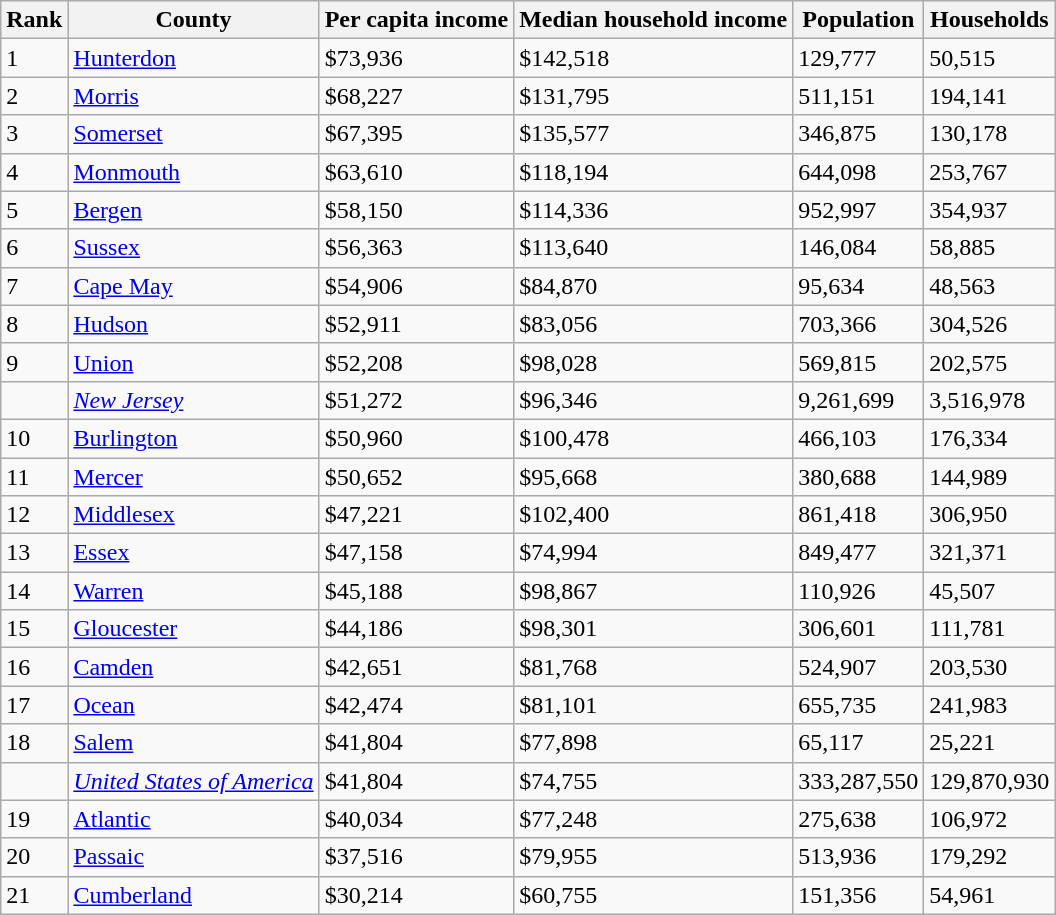<table class="wikitable sortable">
<tr>
<th>Rank</th>
<th>County</th>
<th>Per capita income</th>
<th>Median household income</th>
<th>Population</th>
<th>Households</th>
</tr>
<tr>
<td>1</td>
<td><a href='#'>Hunterdon</a></td>
<td>$73,936</td>
<td>$142,518</td>
<td>129,777</td>
<td>50,515</td>
</tr>
<tr>
<td>2</td>
<td><a href='#'>Morris</a></td>
<td>$68,227</td>
<td>$131,795</td>
<td>511,151</td>
<td>194,141</td>
</tr>
<tr>
<td>3</td>
<td><a href='#'>Somerset</a></td>
<td>$67,395</td>
<td>$135,577</td>
<td>346,875</td>
<td>130,178</td>
</tr>
<tr>
<td>4</td>
<td><a href='#'>Monmouth</a></td>
<td>$63,610</td>
<td>$118,194</td>
<td>644,098</td>
<td>253,767</td>
</tr>
<tr>
<td>5</td>
<td><a href='#'>Bergen</a></td>
<td>$58,150</td>
<td>$114,336</td>
<td>952,997</td>
<td>354,937</td>
</tr>
<tr>
<td>6</td>
<td><a href='#'>Sussex</a></td>
<td>$56,363</td>
<td>$113,640</td>
<td>146,084</td>
<td>58,885</td>
</tr>
<tr>
<td>7</td>
<td><a href='#'>Cape May</a></td>
<td>$54,906</td>
<td>$84,870</td>
<td>95,634</td>
<td>48,563</td>
</tr>
<tr>
<td>8</td>
<td><a href='#'>Hudson</a></td>
<td>$52,911</td>
<td>$83,056</td>
<td>703,366</td>
<td>304,526</td>
</tr>
<tr>
<td>9</td>
<td><a href='#'>Union</a></td>
<td>$52,208</td>
<td>$98,028</td>
<td>569,815</td>
<td>202,575</td>
</tr>
<tr>
<td></td>
<td><em><a href='#'>New Jersey</a></em></td>
<td>$51,272</td>
<td>$96,346</td>
<td>9,261,699</td>
<td>3,516,978</td>
</tr>
<tr>
<td>10</td>
<td><a href='#'>Burlington</a></td>
<td>$50,960</td>
<td>$100,478</td>
<td>466,103</td>
<td>176,334</td>
</tr>
<tr>
<td>11</td>
<td><a href='#'>Mercer</a></td>
<td>$50,652</td>
<td>$95,668</td>
<td>380,688</td>
<td>144,989</td>
</tr>
<tr>
<td>12</td>
<td><a href='#'>Middlesex</a></td>
<td>$47,221</td>
<td>$102,400</td>
<td>861,418</td>
<td>306,950</td>
</tr>
<tr>
<td>13</td>
<td><a href='#'>Essex</a></td>
<td>$47,158</td>
<td>$74,994</td>
<td>849,477</td>
<td>321,371</td>
</tr>
<tr>
<td>14</td>
<td><a href='#'>Warren</a></td>
<td>$45,188</td>
<td>$98,867</td>
<td>110,926</td>
<td>45,507</td>
</tr>
<tr>
<td>15</td>
<td><a href='#'>Gloucester</a></td>
<td>$44,186</td>
<td>$98,301</td>
<td>306,601</td>
<td>111,781</td>
</tr>
<tr>
<td>16</td>
<td><a href='#'>Camden</a></td>
<td>$42,651</td>
<td>$81,768</td>
<td>524,907</td>
<td>203,530</td>
</tr>
<tr>
<td>17</td>
<td><a href='#'>Ocean</a></td>
<td>$42,474</td>
<td>$81,101</td>
<td>655,735</td>
<td>241,983</td>
</tr>
<tr>
<td>18</td>
<td><a href='#'>Salem</a></td>
<td>$41,804</td>
<td>$77,898</td>
<td>65,117</td>
<td>25,221</td>
</tr>
<tr>
<td></td>
<td><em><a href='#'>United States of America</a></em></td>
<td>$41,804</td>
<td>$74,755</td>
<td>333,287,550</td>
<td>129,870,930</td>
</tr>
<tr>
<td>19</td>
<td><a href='#'>Atlantic</a></td>
<td>$40,034</td>
<td>$77,248</td>
<td>275,638</td>
<td>106,972</td>
</tr>
<tr>
<td>20</td>
<td><a href='#'>Passaic</a></td>
<td>$37,516</td>
<td>$79,955</td>
<td>513,936</td>
<td>179,292</td>
</tr>
<tr>
<td>21</td>
<td><a href='#'>Cumberland</a></td>
<td>$30,214</td>
<td>$60,755</td>
<td>151,356</td>
<td>54,961</td>
</tr>
</table>
